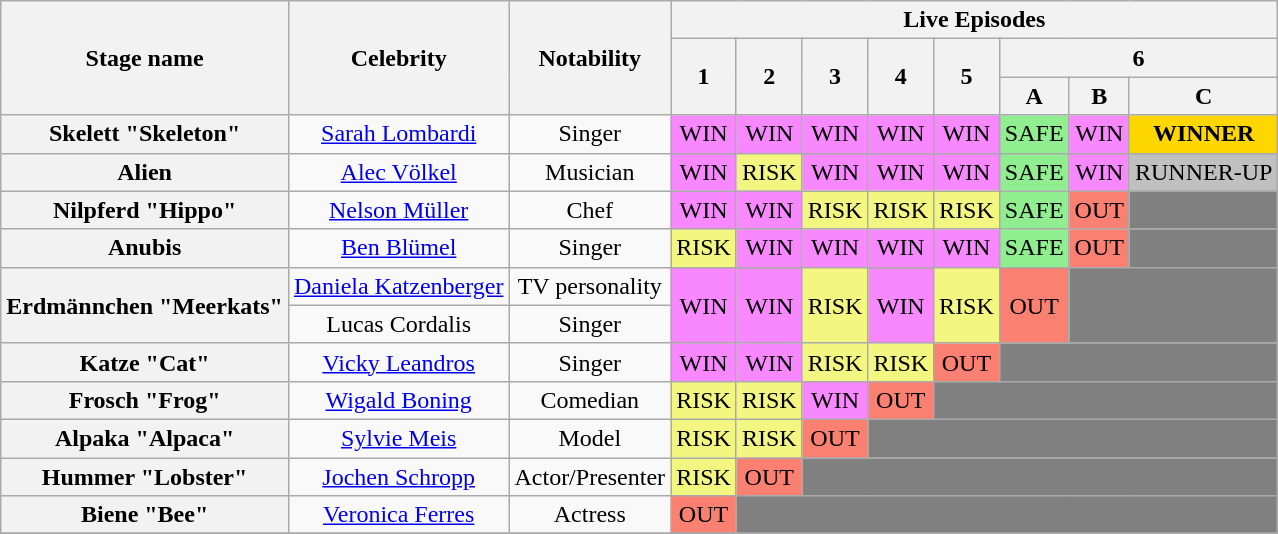<table class="wikitable" style="text-align:center; ">
<tr>
<th rowspan="3">Stage name</th>
<th rowspan="3">Celebrity</th>
<th rowspan="3">Notability</th>
<th colspan="8">Live Episodes</th>
</tr>
<tr>
<th rowspan="2">1</th>
<th rowspan="2">2</th>
<th rowspan="2">3</th>
<th rowspan="2">4</th>
<th rowspan="2">5</th>
<th colspan="3">6</th>
</tr>
<tr>
<th>A</th>
<th>B</th>
<th>C</th>
</tr>
<tr>
<th>Skelett "Skeleton"</th>
<td><a href='#'>Sarah Lombardi</a></td>
<td>Singer</td>
<td bgcolor=#F888FD>WIN</td>
<td bgcolor=#F888FD>WIN</td>
<td bgcolor=#F888FD>WIN</td>
<td bgcolor=#F888FD>WIN</td>
<td bgcolor=#F888FD>WIN</td>
<td bgcolor=lightgreen>SAFE</td>
<td bgcolor=#F888FD>WIN</td>
<td bgcolor=gold><strong>WINNER</strong></td>
</tr>
<tr>
<th>Alien</th>
<td><a href='#'>Alec Völkel</a></td>
<td>Musician</td>
<td bgcolor=#F888FD>WIN</td>
<td bgcolor="#F3F781">RISK</td>
<td bgcolor=#F888FD>WIN</td>
<td bgcolor=#F888FD>WIN</td>
<td bgcolor=#F888FD>WIN</td>
<td bgcolor=lightgreen>SAFE</td>
<td bgcolor=#F888FD>WIN</td>
<td bgcolor=silver>RUNNER-UP</td>
</tr>
<tr>
<th>Nilpferd "Hippo"</th>
<td><a href='#'>Nelson Müller</a></td>
<td>Chef</td>
<td bgcolor=#F888FD>WIN</td>
<td bgcolor=#F888FD>WIN</td>
<td bgcolor="#F3F781">RISK</td>
<td bgcolor="#F3F781">RISK</td>
<td bgcolor="#F3F781">RISK</td>
<td bgcolor=lightgreen>SAFE</td>
<td bgcolor=salmon>OUT</td>
<td bgcolor=grey></td>
</tr>
<tr>
<th>Anubis</th>
<td><a href='#'>Ben Blümel</a></td>
<td>Singer</td>
<td bgcolor="#F3F781">RISK</td>
<td bgcolor=#F888FD>WIN</td>
<td bgcolor=#F888FD>WIN</td>
<td bgcolor=#F888FD>WIN</td>
<td bgcolor=#F888FD>WIN</td>
<td bgcolor=lightgreen>SAFE</td>
<td bgcolor=salmon>OUT</td>
<td bgcolor=grey></td>
</tr>
<tr>
<th rowspan="2">Erdmännchen "Meerkats"</th>
<td><a href='#'>Daniela Katzenberger</a></td>
<td>TV personality</td>
<td rowspan="2" bgcolor=#F888FD>WIN</td>
<td rowspan="2" bgcolor=#F888FD>WIN</td>
<td rowspan="2" bgcolor="#F3F781">RISK</td>
<td rowspan="2" bgcolor=#F888FD>WIN</td>
<td rowspan="2" bgcolor="#F3F781">RISK</td>
<td rowspan=2 bgcolor=salmon>OUT</td>
<td rowspan=2 colspan=2 bgcolor=grey></td>
</tr>
<tr>
<td>Lucas Cordalis</td>
<td>Singer</td>
</tr>
<tr>
<th>Katze "Cat"</th>
<td><a href='#'>Vicky Leandros</a></td>
<td>Singer</td>
<td bgcolor=#F888FD>WIN</td>
<td bgcolor=#F888FD>WIN</td>
<td bgcolor="#F3F781">RISK</td>
<td bgcolor="#F3F781">RISK</td>
<td bgcolor=salmon>OUT</td>
<td colspan="3" bgcolor=grey></td>
</tr>
<tr>
<th>Frosch "Frog"</th>
<td><a href='#'>Wigald Boning</a></td>
<td>Comedian</td>
<td bgcolor="#F3F781">RISK</td>
<td bgcolor="#F3F781">RISK</td>
<td bgcolor="#F888FD">WIN</td>
<td bgcolor=salmon>OUT</td>
<td colspan="4" bgcolor=grey></td>
</tr>
<tr>
<th>Alpaka "Alpaca"</th>
<td><a href='#'>Sylvie Meis</a></td>
<td>Model</td>
<td bgcolor="#F3F781">RISK</td>
<td bgcolor="#F3F781">RISK</td>
<td bgcolor=salmon>OUT</td>
<td colspan="5" bgcolor=grey></td>
</tr>
<tr>
<th>Hummer "Lobster"</th>
<td><a href='#'>Jochen Schropp</a></td>
<td>Actor/Presenter</td>
<td bgcolor="#F3F781">RISK</td>
<td bgcolor=salmon>OUT</td>
<td colspan="6" bgcolor=grey></td>
</tr>
<tr>
<th>Biene "Bee"</th>
<td><a href='#'>Veronica Ferres</a></td>
<td>Actress</td>
<td bgcolor=salmon>OUT</td>
<td colspan="7" bgcolor=grey></td>
</tr>
<tr>
</tr>
</table>
